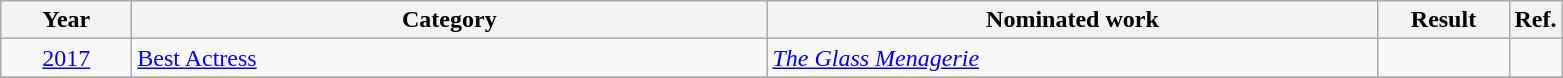<table class=wikitable>
<tr>
<th scope="col" style="width:5em;">Year</th>
<th scope="col" style="width:26em;">Category</th>
<th scope="col" style="width:25em;">Nominated work</th>
<th scope="col" style="width:5em;">Result</th>
<th>Ref.</th>
</tr>
<tr>
<td style="text-align:center;"><a href='#'>2017</a></td>
<td><a href='#'>Best Actress</a></td>
<td><em><a href='#'>The Glass Menagerie</a></em></td>
<td></td>
<td></td>
</tr>
<tr>
</tr>
</table>
